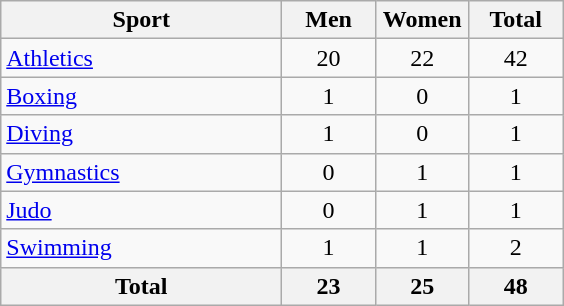<table class="wikitable sortable" style="text-align:center;">
<tr>
<th width=180>Sport</th>
<th width=55>Men</th>
<th width=55>Women</th>
<th width=55>Total</th>
</tr>
<tr>
<td align=left><a href='#'>Athletics</a></td>
<td>20</td>
<td>22</td>
<td>42</td>
</tr>
<tr>
<td align=left><a href='#'>Boxing</a></td>
<td>1</td>
<td>0</td>
<td>1</td>
</tr>
<tr>
<td align=left><a href='#'>Diving</a></td>
<td>1</td>
<td>0</td>
<td>1</td>
</tr>
<tr>
<td align=left><a href='#'>Gymnastics</a></td>
<td>0</td>
<td>1</td>
<td>1</td>
</tr>
<tr>
<td align=left><a href='#'>Judo</a></td>
<td>0</td>
<td>1</td>
<td>1</td>
</tr>
<tr>
<td align=left><a href='#'>Swimming</a></td>
<td>1</td>
<td>1</td>
<td>2</td>
</tr>
<tr>
<th>Total</th>
<th>23</th>
<th>25</th>
<th>48</th>
</tr>
</table>
